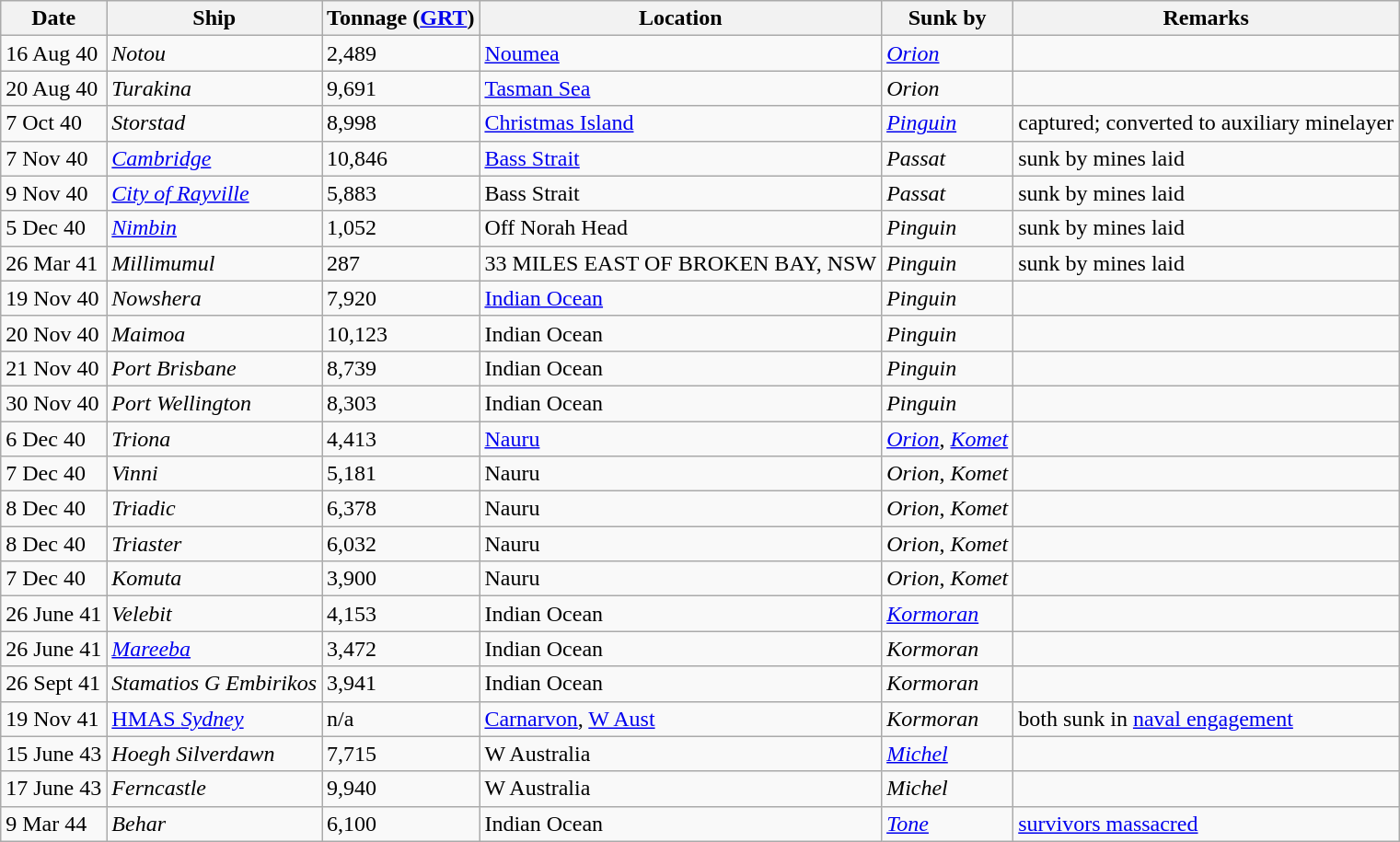<table class="wikitable nowraplinks">
<tr>
<th><strong>Date</strong></th>
<th><strong>Ship</strong></th>
<th><strong>Tonnage (<a href='#'>GRT</a>)</strong></th>
<th><strong>Location</strong></th>
<th><strong>Sunk by</strong></th>
<th><strong>Remarks</strong></th>
</tr>
<tr>
<td>16 Aug 40</td>
<td><em>Notou</em></td>
<td>2,489</td>
<td><a href='#'>Noumea</a></td>
<td><a href='#'><em>Orion</em></a></td>
<td> </td>
</tr>
<tr>
<td>20 Aug 40</td>
<td><em>Turakina</em></td>
<td>9,691</td>
<td><a href='#'>Tasman Sea</a></td>
<td><em>Orion</em></td>
<td> </td>
</tr>
<tr>
<td>7 Oct 40</td>
<td><em>Storstad</em></td>
<td>8,998</td>
<td><a href='#'>Christmas Island</a></td>
<td><a href='#'><em>Pinguin</em></a></td>
<td>captured; converted to auxiliary minelayer</td>
</tr>
<tr>
<td>7 Nov 40</td>
<td><a href='#'><em>Cambridge</em></a></td>
<td>10,846</td>
<td><a href='#'>Bass Strait</a></td>
<td><em>Passat</em></td>
<td>sunk by mines laid</td>
</tr>
<tr>
<td>9 Nov 40</td>
<td><a href='#'><em>City of Rayville</em></a></td>
<td>5,883</td>
<td>Bass Strait</td>
<td><em>Passat</em></td>
<td>sunk by mines laid</td>
</tr>
<tr>
<td>5 Dec 40</td>
<td><a href='#'><em>Nimbin</em></a></td>
<td>1,052</td>
<td>Off Norah Head</td>
<td><em>Pinguin</em></td>
<td>sunk by mines laid</td>
</tr>
<tr>
<td>26 Mar 41</td>
<td><em>Millimumul</em></td>
<td>287</td>
<td>33 MILES EAST OF BROKEN BAY, NSW</td>
<td><em>Pinguin</em></td>
<td>sunk by mines laid</td>
</tr>
<tr>
<td>19 Nov 40</td>
<td><em>Nowshera</em></td>
<td>7,920</td>
<td><a href='#'>Indian Ocean</a></td>
<td><em>Pinguin</em></td>
<td> </td>
</tr>
<tr>
<td>20 Nov 40</td>
<td><em>Maimoa</em></td>
<td>10,123</td>
<td>Indian Ocean</td>
<td><em>Pinguin</em></td>
<td> </td>
</tr>
<tr>
<td>21 Nov 40</td>
<td><em>Port Brisbane</em></td>
<td>8,739</td>
<td>Indian Ocean</td>
<td><em>Pinguin</em></td>
<td> </td>
</tr>
<tr>
<td>30 Nov 40</td>
<td><em>Port Wellington</em></td>
<td>8,303</td>
<td>Indian Ocean</td>
<td><em>Pinguin</em></td>
<td> </td>
</tr>
<tr>
<td>6 Dec 40</td>
<td><em>Triona</em></td>
<td>4,413</td>
<td><a href='#'>Nauru</a></td>
<td><a href='#'><em>Orion</em></a>, <a href='#'><em>Komet</em></a></td>
<td> </td>
</tr>
<tr>
<td>7 Dec 40</td>
<td><em>Vinni</em></td>
<td>5,181</td>
<td>Nauru</td>
<td><em>Orion</em>, <em>Komet</em></td>
<td> </td>
</tr>
<tr>
<td>8 Dec 40</td>
<td><em>Triadic</em></td>
<td>6,378</td>
<td>Nauru</td>
<td><em>Orion</em>, <em>Komet</em></td>
<td> </td>
</tr>
<tr>
<td>8 Dec 40</td>
<td><em>Triaster</em></td>
<td>6,032</td>
<td>Nauru</td>
<td><em>Orion</em>, <em>Komet</em></td>
<td> </td>
</tr>
<tr>
<td>7 Dec 40</td>
<td><em>Komuta</em></td>
<td>3,900</td>
<td>Nauru</td>
<td><em>Orion</em>, <em>Komet</em></td>
<td> </td>
</tr>
<tr>
<td>26 June 41</td>
<td><em>Velebit</em></td>
<td>4,153</td>
<td>Indian Ocean</td>
<td><a href='#'><em>Kormoran</em></a></td>
<td> </td>
</tr>
<tr>
<td>26 June 41</td>
<td><a href='#'><em>Mareeba</em></a></td>
<td>3,472</td>
<td>Indian Ocean</td>
<td><em>Kormoran</em></td>
<td> </td>
</tr>
<tr>
<td>26 Sept 41</td>
<td><em>Stamatios G Embirikos</em></td>
<td>3,941</td>
<td>Indian Ocean</td>
<td><em>Kormoran</em></td>
<td> </td>
</tr>
<tr>
<td>19 Nov 41</td>
<td><a href='#'>HMAS <em>Sydney</em></a></td>
<td>n/a</td>
<td><a href='#'>Carnarvon</a>, <a href='#'>W Aust</a></td>
<td><em>Kormoran</em></td>
<td>both sunk in <a href='#'>naval engagement</a></td>
</tr>
<tr>
<td>15 June 43</td>
<td><em>Hoegh Silverdawn</em></td>
<td>7,715</td>
<td>W Australia</td>
<td><a href='#'><em>Michel</em></a></td>
<td> </td>
</tr>
<tr>
<td>17 June 43</td>
<td><em>Ferncastle</em></td>
<td>9,940</td>
<td>W Australia</td>
<td><em>Michel</em></td>
<td> </td>
</tr>
<tr>
<td>9 Mar 44</td>
<td><em>Behar</em></td>
<td>6,100</td>
<td>Indian Ocean</td>
<td><a href='#'><em>Tone</em></a></td>
<td><a href='#'>survivors massacred</a></td>
</tr>
</table>
